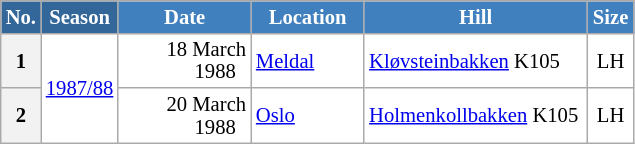<table class="wikitable sortable" style="font-size:86%; line-height:15px; text-align:left; border:grey solid 1px; border-collapse:collapse; background:#ffffff;">
<tr style="background:#efefef;">
<th style="background-color:#369; color:white; width:10px;">No.</th>
<th style="background-color:#369; color:white;  width:30px;">Season</th>
<th style="background-color:#4180be; color:white; width:82px;">Date</th>
<th style="background-color:#4180be; color:white; width:69px;">Location</th>
<th style="background-color:#4180be; color:white; width:142px;">Hill</th>
<th style="background-color:#4180be; color:white; width:25px;">Size</th>
</tr>
<tr>
<th scope=row style="text-align:center;">1</th>
<td align=center rowspan=2><a href='#'>1987/88</a></td>
<td align=right>18 March 1988  </td>
<td> <a href='#'>Meldal</a></td>
<td><a href='#'>Kløvsteinbakken</a> K105</td>
<td align=center>LH</td>
</tr>
<tr>
<th scope=row style="text-align:center;">2</th>
<td align=right>20 March 1988  </td>
<td> <a href='#'>Oslo</a></td>
<td><a href='#'>Holmenkollbakken</a> K105</td>
<td align=center>LH</td>
</tr>
</table>
